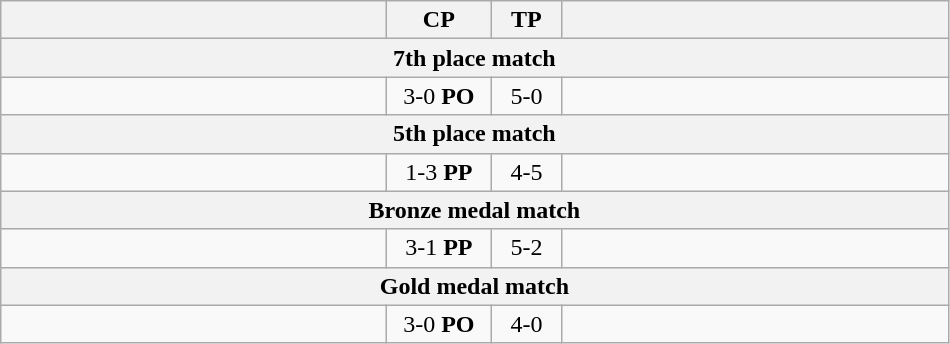<table class="wikitable" style="text-align: center;" |>
<tr>
<th width="250"></th>
<th width="62">CP</th>
<th width="40">TP</th>
<th width="250"></th>
</tr>
<tr>
<th colspan="5">7th place match</th>
</tr>
<tr>
<td style="text-align:left;"><strong></strong></td>
<td>3-0 <strong>PO</strong></td>
<td>5-0</td>
<td style="text-align:left;"></td>
</tr>
<tr>
<th colspan="5">5th place match</th>
</tr>
<tr>
<td style="text-align:left;"></td>
<td>1-3 <strong>PP</strong></td>
<td>4-5</td>
<td style="text-align:left;"><strong></strong></td>
</tr>
<tr>
<th colspan="5">Bronze medal match</th>
</tr>
<tr>
<td style="text-align:left;"><strong></strong></td>
<td>3-1 <strong>PP</strong></td>
<td>5-2</td>
<td style="text-align:left;"></td>
</tr>
<tr>
<th colspan="5">Gold medal match</th>
</tr>
<tr>
<td style="text-align:left;"><strong></strong></td>
<td>3-0 <strong>PO</strong></td>
<td>4-0</td>
<td style="text-align:left;"></td>
</tr>
</table>
